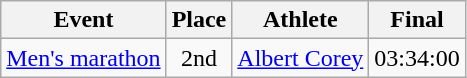<table class=wikitable>
<tr>
<th>Event</th>
<th>Place</th>
<th>Athlete</th>
<th>Final</th>
</tr>
<tr align=center>
<td><a href='#'>Men's marathon</a></td>
<td>2nd</td>
<td align=left><a href='#'>Albert Corey</a></td>
<td>03:34:00</td>
</tr>
</table>
